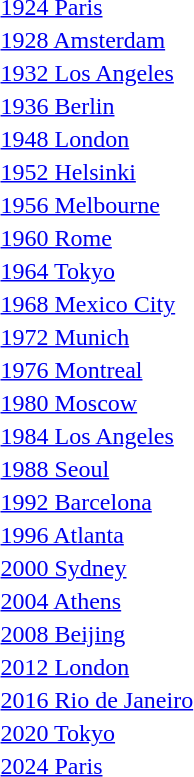<table>
<tr>
<td><a href='#'>1924 Paris</a><br></td>
<td></td>
<td></td>
<td></td>
</tr>
<tr>
<td><a href='#'>1928 Amsterdam</a><br></td>
<td></td>
<td></td>
<td></td>
</tr>
<tr>
<td><a href='#'>1932 Los Angeles</a><br></td>
<td></td>
<td></td>
<td></td>
</tr>
<tr>
<td><a href='#'>1936 Berlin</a><br></td>
<td></td>
<td></td>
<td></td>
</tr>
<tr>
<td><a href='#'>1948 London</a><br></td>
<td></td>
<td></td>
<td></td>
</tr>
<tr>
<td><a href='#'>1952 Helsinki</a><br></td>
<td></td>
<td></td>
<td></td>
</tr>
<tr>
<td><a href='#'>1956 Melbourne</a><br></td>
<td></td>
<td></td>
<td></td>
</tr>
<tr>
<td><a href='#'>1960 Rome</a><br></td>
<td></td>
<td></td>
<td></td>
</tr>
<tr>
<td><a href='#'>1964 Tokyo</a><br></td>
<td></td>
<td></td>
<td></td>
</tr>
<tr>
<td><a href='#'>1968 Mexico City</a><br></td>
<td></td>
<td></td>
<td></td>
</tr>
<tr>
<td><a href='#'>1972 Munich</a><br></td>
<td></td>
<td></td>
<td></td>
</tr>
<tr>
<td><a href='#'>1976 Montreal</a><br></td>
<td></td>
<td></td>
<td></td>
</tr>
<tr>
<td><a href='#'>1980 Moscow</a><br></td>
<td></td>
<td></td>
<td></td>
</tr>
<tr>
<td><a href='#'>1984 Los Angeles</a><br></td>
<td></td>
<td></td>
<td></td>
</tr>
<tr>
<td><a href='#'>1988 Seoul</a><br></td>
<td></td>
<td></td>
<td></td>
</tr>
<tr>
<td><a href='#'>1992 Barcelona</a><br></td>
<td></td>
<td></td>
<td></td>
</tr>
<tr>
<td><a href='#'>1996 Atlanta</a><br></td>
<td></td>
<td></td>
<td></td>
</tr>
<tr>
<td><a href='#'>2000 Sydney</a><br></td>
<td></td>
<td></td>
<td></td>
</tr>
<tr>
<td><a href='#'>2004 Athens</a><br></td>
<td></td>
<td></td>
<td></td>
</tr>
<tr>
<td rowspan=2><a href='#'>2008 Beijing</a><br></td>
<td rowspan=2></td>
<td rowspan=2></td>
<td></td>
</tr>
<tr>
<td></td>
</tr>
<tr>
<td rowspan=2><a href='#'>2012 London</a><br></td>
<td rowspan=2></td>
<td rowspan=2></td>
<td></td>
</tr>
<tr>
<td></td>
</tr>
<tr>
<td rowspan=2><a href='#'>2016 Rio de Janeiro</a><br></td>
<td rowspan=2></td>
<td rowspan=2></td>
<td></td>
</tr>
<tr>
<td></td>
</tr>
<tr>
<td rowspan=2><a href='#'>2020 Tokyo</a><br></td>
<td rowspan=2></td>
<td rowspan=2></td>
<td></td>
</tr>
<tr>
<td></td>
</tr>
<tr>
<td rowspan=2><a href='#'>2024 Paris</a><br></td>
<td rowspan=2></td>
<td rowspan=2></td>
<td></td>
</tr>
<tr>
<td></td>
</tr>
</table>
